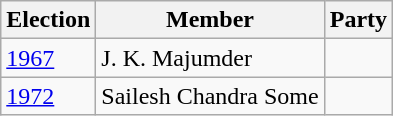<table class="wikitable sortable">
<tr>
<th>Election</th>
<th>Member</th>
<th colspan=2>Party</th>
</tr>
<tr>
<td><a href='#'>1967</a></td>
<td>J. K. Majumder</td>
<td></td>
</tr>
<tr>
<td><a href='#'>1972</a></td>
<td>Sailesh Chandra Some</td>
</tr>
</table>
